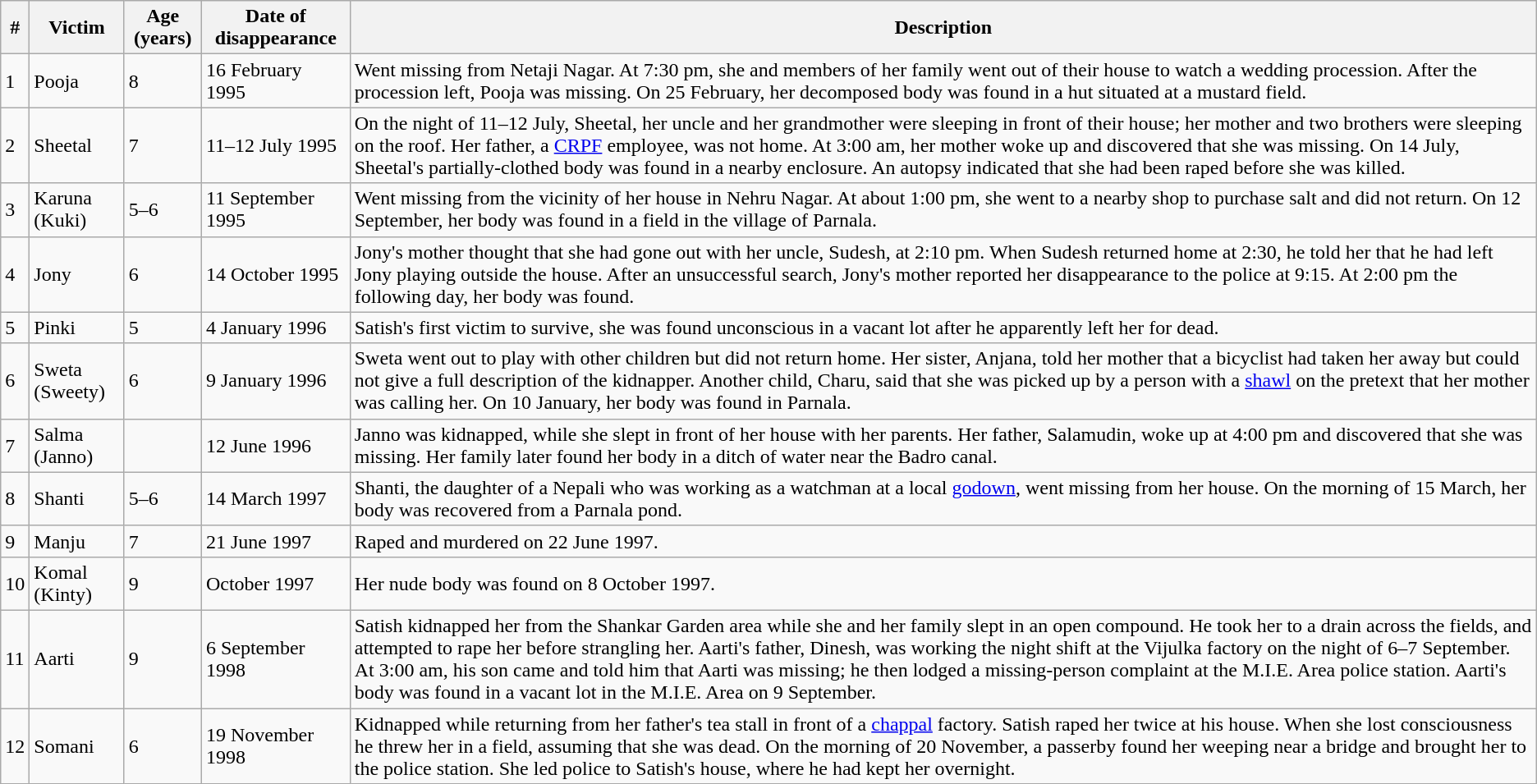<table class="wikitable">
<tr>
<th>#</th>
<th>Victim</th>
<th>Age (years)</th>
<th>Date of disappearance</th>
<th>Description</th>
</tr>
<tr>
<td>1</td>
<td>Pooja</td>
<td>8</td>
<td>16 February 1995</td>
<td>Went missing from Netaji Nagar. At 7:30 pm, she and members of her family went out of their house to watch a wedding procession. After the procession left, Pooja was missing. On 25 February, her decomposed body was found in a hut situated at a mustard field.</td>
</tr>
<tr>
<td>2</td>
<td>Sheetal</td>
<td>7</td>
<td>11–12 July 1995</td>
<td>On the night of 11–12 July, Sheetal, her uncle and her grandmother were sleeping in front of their house; her mother and two brothers were sleeping on the roof. Her father, a <a href='#'>CRPF</a> employee, was not home. At 3:00 am, her mother woke up and discovered that she was missing. On 14 July, Sheetal's partially-clothed body was found in a nearby enclosure. An autopsy indicated that she had been raped before she was killed.</td>
</tr>
<tr>
<td>3</td>
<td>Karuna (Kuki)</td>
<td>5–6</td>
<td>11 September 1995</td>
<td>Went missing from the vicinity of her house in Nehru Nagar. At about 1:00 pm, she went to a nearby shop to purchase salt and did not return. On 12 September, her body was found in a field in the village of Parnala.</td>
</tr>
<tr>
<td>4</td>
<td>Jony</td>
<td>6</td>
<td>14 October 1995</td>
<td>Jony's mother thought that she had gone out with her uncle, Sudesh, at 2:10 pm. When Sudesh returned home at 2:30, he told her that he had left Jony playing outside the house. After an unsuccessful search, Jony's mother reported her disappearance to the police at 9:15. At 2:00 pm the following day, her body was found.</td>
</tr>
<tr>
<td>5</td>
<td>Pinki</td>
<td>5</td>
<td>4 January 1996</td>
<td>Satish's first victim to survive, she was found unconscious in a vacant lot after he apparently left her for dead.</td>
</tr>
<tr>
<td>6</td>
<td>Sweta (Sweety)</td>
<td>6</td>
<td>9 January 1996</td>
<td>Sweta went out to play with other children but did not return home. Her sister, Anjana, told her mother that a bicyclist had taken her away but could not give a full description of the kidnapper. Another child, Charu, said that she was picked up by a person with a <a href='#'>shawl</a> on the pretext that her mother was calling her. On 10 January, her body was found in Parnala.</td>
</tr>
<tr>
<td>7</td>
<td>Salma (Janno)</td>
<td></td>
<td>12 June 1996</td>
<td>Janno was kidnapped, while she slept in front of her house with her parents. Her father, Salamudin, woke up at 4:00 pm and discovered that she was missing. Her family later found her body in a ditch of water near the Badro canal.</td>
</tr>
<tr>
<td>8</td>
<td>Shanti</td>
<td>5–6</td>
<td>14 March 1997</td>
<td>Shanti, the daughter of a Nepali who was working as a watchman at a local <a href='#'>godown</a>, went missing from her house. On the morning of 15 March, her body was recovered from a Parnala pond.</td>
</tr>
<tr>
<td>9</td>
<td>Manju</td>
<td>7</td>
<td>21 June 1997</td>
<td>Raped and murdered on 22 June 1997.</td>
</tr>
<tr>
<td>10</td>
<td>Komal (Kinty)</td>
<td>9</td>
<td>October 1997</td>
<td>Her nude body was found on 8 October 1997.</td>
</tr>
<tr>
<td>11</td>
<td>Aarti</td>
<td>9</td>
<td>6 September 1998</td>
<td>Satish kidnapped her from the Shankar Garden area while she and her family slept in an open compound. He took her to a drain across the fields, and attempted to rape her before strangling her. Aarti's father, Dinesh, was working the night shift at the Vijulka factory on the night of 6–7 September. At 3:00 am, his son came and told him that Aarti was missing; he then lodged a missing-person complaint at the M.I.E. Area police station. Aarti's body was found in a vacant lot in the M.I.E. Area on 9 September.</td>
</tr>
<tr>
<td>12</td>
<td>Somani</td>
<td>6</td>
<td>19 November 1998</td>
<td>Kidnapped while returning from her father's tea stall in front of a <a href='#'>chappal</a> factory. Satish raped her twice at his house. When she lost consciousness he threw her in a field, assuming that she was dead. On the morning of 20 November, a passerby found her weeping near a bridge and brought her to the police station. She led police to Satish's house, where he had kept her overnight.</td>
</tr>
</table>
